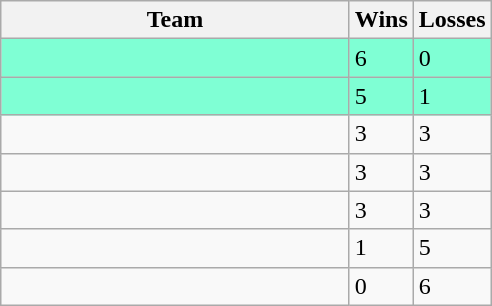<table class="wikitable">
<tr>
<th width=225>Team</th>
<th>Wins</th>
<th>Losses</th>
</tr>
<tr style="background:#7FFFD4">
<td></td>
<td>6</td>
<td>0</td>
</tr>
<tr style="background:#7FFFD4 ">
<td></td>
<td>5</td>
<td>1</td>
</tr>
<tr>
<td></td>
<td>3</td>
<td>3</td>
</tr>
<tr>
<td></td>
<td>3</td>
<td>3</td>
</tr>
<tr>
<td></td>
<td>3</td>
<td>3</td>
</tr>
<tr>
<td></td>
<td>1</td>
<td>5</td>
</tr>
<tr>
<td></td>
<td>0</td>
<td>6</td>
</tr>
</table>
